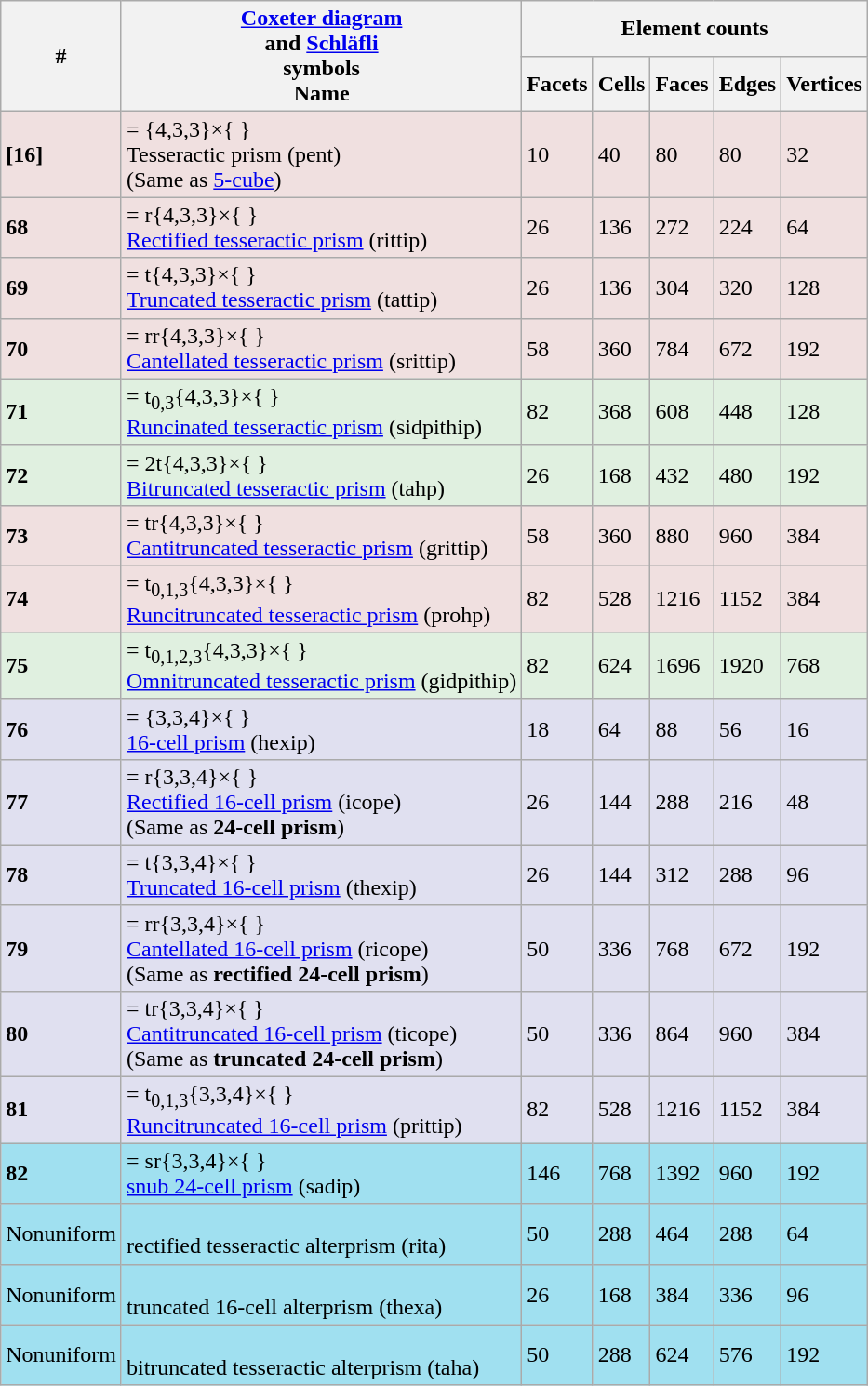<table class="wikitable">
<tr>
<th rowspan=2>#</th>
<th rowspan=2><a href='#'>Coxeter diagram</a><br> and <a href='#'>Schläfli</a><br>symbols<br>Name</th>
<th colspan=5 rowspan=1>Element counts</th>
</tr>
<tr>
<th>Facets</th>
<th>Cells</th>
<th>Faces</th>
<th>Edges</th>
<th>Vertices</th>
</tr>
<tr BGCOLOR="#f0e0e0">
<td><strong>[16]</strong></td>
<td> = {4,3,3}×{ }<br>Tesseractic prism (pent)<br>(Same as <a href='#'>5-cube</a>)</td>
<td>10</td>
<td>40</td>
<td>80</td>
<td>80</td>
<td>32</td>
</tr>
<tr BGCOLOR="#f0e0e0">
<td><strong>68</strong></td>
<td> = r{4,3,3}×{ }<br><a href='#'>Rectified tesseractic prism</a> (rittip)</td>
<td>26</td>
<td>136</td>
<td>272</td>
<td>224</td>
<td>64</td>
</tr>
<tr BGCOLOR="#f0e0e0">
<td><strong>69</strong></td>
<td> = t{4,3,3}×{ }<br><a href='#'>Truncated tesseractic prism</a> (tattip)</td>
<td>26</td>
<td>136</td>
<td>304</td>
<td>320</td>
<td>128</td>
</tr>
<tr BGCOLOR="#f0e0e0">
<td><strong>70</strong></td>
<td> = rr{4,3,3}×{ }<br><a href='#'>Cantellated tesseractic prism</a> (srittip)</td>
<td>58</td>
<td>360</td>
<td>784</td>
<td>672</td>
<td>192</td>
</tr>
<tr BGCOLOR="#e0f0e0">
<td><strong>71</strong></td>
<td> = t<sub>0,3</sub>{4,3,3}×{ }<br><a href='#'>Runcinated tesseractic prism</a> (sidpithip)</td>
<td>82</td>
<td>368</td>
<td>608</td>
<td>448</td>
<td>128</td>
</tr>
<tr BGCOLOR="#e0f0e0">
<td><strong>72</strong></td>
<td> = 2t{4,3,3}×{ }<br><a href='#'>Bitruncated tesseractic prism</a> (tahp)</td>
<td>26</td>
<td>168</td>
<td>432</td>
<td>480</td>
<td>192</td>
</tr>
<tr BGCOLOR="#f0e0e0">
<td><strong>73</strong></td>
<td> = tr{4,3,3}×{ }<br><a href='#'>Cantitruncated tesseractic prism</a> (grittip)</td>
<td>58</td>
<td>360</td>
<td>880</td>
<td>960</td>
<td>384</td>
</tr>
<tr BGCOLOR="#f0e0e0">
<td><strong>74</strong></td>
<td> = t<sub>0,1,3</sub>{4,3,3}×{ }<br><a href='#'>Runcitruncated tesseractic prism</a> (prohp)</td>
<td>82</td>
<td>528</td>
<td>1216</td>
<td>1152</td>
<td>384</td>
</tr>
<tr BGCOLOR="#e0f0e0">
<td><strong>75</strong></td>
<td> = t<sub>0,1,2,3</sub>{4,3,3}×{ }<br><a href='#'>Omnitruncated tesseractic prism</a> (gidpithip)</td>
<td>82</td>
<td>624</td>
<td>1696</td>
<td>1920</td>
<td>768</td>
</tr>
<tr BGCOLOR="#e0e0f0">
<td><strong>76</strong></td>
<td> = {3,3,4}×{ }<br><a href='#'>16-cell prism</a> (hexip)</td>
<td>18</td>
<td>64</td>
<td>88</td>
<td>56</td>
<td>16</td>
</tr>
<tr BGCOLOR="#e0e0f0">
<td><strong>77</strong></td>
<td> = r{3,3,4}×{ }<br><a href='#'>Rectified 16-cell prism</a> (icope)<br>(Same as <strong>24-cell prism</strong>)</td>
<td>26</td>
<td>144</td>
<td>288</td>
<td>216</td>
<td>48</td>
</tr>
<tr BGCOLOR="#e0e0f0">
<td><strong>78</strong></td>
<td> = t{3,3,4}×{ }<br><a href='#'>Truncated 16-cell prism</a> (thexip)</td>
<td>26</td>
<td>144</td>
<td>312</td>
<td>288</td>
<td>96</td>
</tr>
<tr BGCOLOR="#e0e0f0">
<td><strong>79</strong></td>
<td> = rr{3,3,4}×{ }<br><a href='#'>Cantellated 16-cell prism</a> (ricope)<br>(Same as <strong>rectified 24-cell prism</strong>)</td>
<td>50</td>
<td>336</td>
<td>768</td>
<td>672</td>
<td>192</td>
</tr>
<tr BGCOLOR="#e0e0f0">
<td><strong>80</strong></td>
<td> = tr{3,3,4}×{ }<br><a href='#'>Cantitruncated 16-cell prism</a> (ticope)<br>(Same as <strong>truncated 24-cell prism</strong>)</td>
<td>50</td>
<td>336</td>
<td>864</td>
<td>960</td>
<td>384</td>
</tr>
<tr BGCOLOR="#e0e0f0">
<td><strong>81</strong></td>
<td> = t<sub>0,1,3</sub>{3,3,4}×{ }<br><a href='#'>Runcitruncated 16-cell prism</a> (prittip)</td>
<td>82</td>
<td>528</td>
<td>1216</td>
<td>1152</td>
<td>384</td>
</tr>
<tr BGCOLOR="#a0e0f0">
<td><strong>82</strong></td>
<td> = sr{3,3,4}×{ }<br><a href='#'>snub 24-cell prism</a> (sadip)</td>
<td>146</td>
<td>768</td>
<td>1392</td>
<td>960</td>
<td>192</td>
</tr>
<tr BGCOLOR="#a0e0f0">
<td>Nonuniform</td>
<td><br>rectified tesseractic alterprism (rita)</td>
<td>50</td>
<td>288</td>
<td>464</td>
<td>288</td>
<td>64</td>
</tr>
<tr BGCOLOR="#a0e0f0">
<td>Nonuniform</td>
<td><br>truncated 16-cell alterprism (thexa)</td>
<td>26</td>
<td>168</td>
<td>384</td>
<td>336</td>
<td>96</td>
</tr>
<tr BGCOLOR="#a0e0f0">
<td>Nonuniform</td>
<td><br>bitruncated tesseractic alterprism (taha)</td>
<td>50</td>
<td>288</td>
<td>624</td>
<td>576</td>
<td>192</td>
</tr>
</table>
